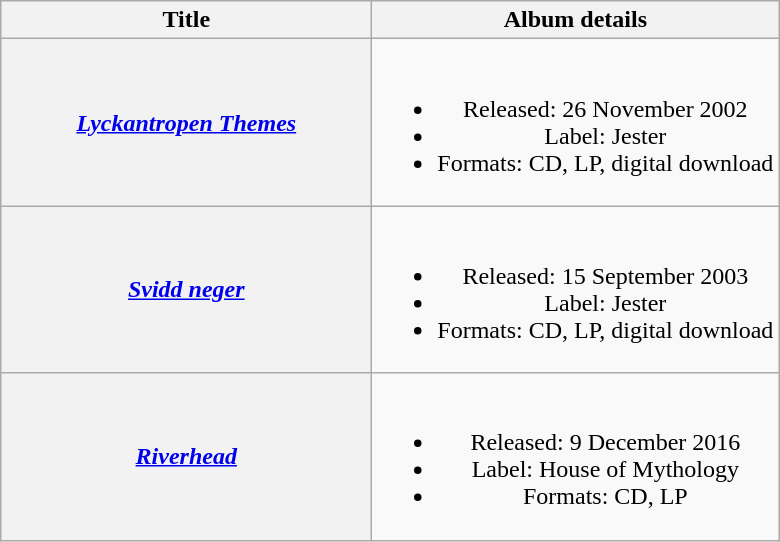<table class="wikitable plainrowheaders" style="text-align:center;">
<tr>
<th scope="col" style="width:15em;">Title</th>
<th scope="col">Album details</th>
</tr>
<tr>
<th scope="row"><em><a href='#'>Lyckantropen Themes</a></em></th>
<td><br><ul><li>Released: 26 November 2002</li><li>Label: Jester</li><li>Formats: CD, LP, digital download</li></ul></td>
</tr>
<tr>
<th scope="row"><em><a href='#'>Svidd neger</a></em></th>
<td><br><ul><li>Released: 15 September 2003</li><li>Label: Jester</li><li>Formats: CD, LP, digital download</li></ul></td>
</tr>
<tr>
<th scope="row"><em><a href='#'>Riverhead</a></em></th>
<td><br><ul><li>Released: 9 December 2016</li><li>Label: House of Mythology</li><li>Formats: CD, LP</li></ul></td>
</tr>
</table>
